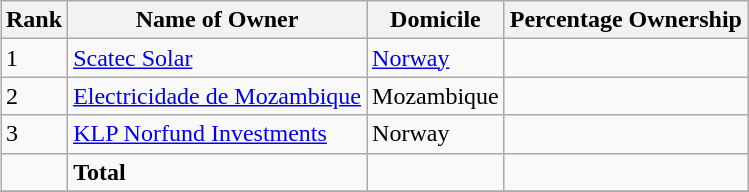<table class="wikitable sortable" style="margin: 0.5em auto">
<tr>
<th>Rank</th>
<th>Name of Owner</th>
<th>Domicile</th>
<th>Percentage Ownership</th>
</tr>
<tr>
<td>1</td>
<td><a href='#'>Scatec Solar</a></td>
<td><a href='#'>Norway</a></td>
<td></td>
</tr>
<tr>
<td>2</td>
<td><a href='#'>Electricidade de Mozambique</a></td>
<td>Mozambique</td>
<td></td>
</tr>
<tr>
<td>3</td>
<td><a href='#'>KLP Norfund Investments</a></td>
<td>Norway</td>
<td></td>
</tr>
<tr>
<td></td>
<td><strong>Total</strong></td>
<td></td>
<td></td>
</tr>
<tr>
</tr>
</table>
